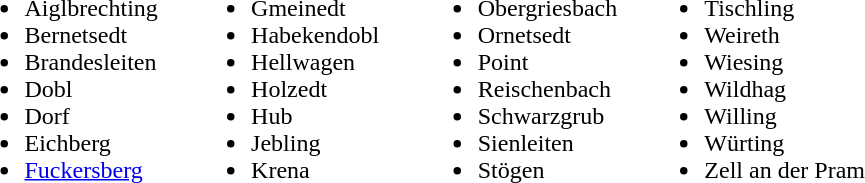<table>
<tr>
<td width="25%"><br><ul><li>Aiglbrechting</li><li>Bernetsedt</li><li>Brandesleiten</li><li>Dobl</li><li>Dorf</li><li>Eichberg</li><li><a href='#'>Fuckersberg</a></li></ul></td>
<td width="25%"><br><ul><li>Gmeinedt</li><li>Habekendobl</li><li>Hellwagen</li><li>Holzedt</li><li>Hub</li><li>Jebling</li><li>Krena</li></ul></td>
<td width="25%"><br><ul><li>Obergriesbach</li><li>Ornetsedt</li><li>Point</li><li>Reischenbach</li><li>Schwarzgrub</li><li>Sienleiten</li><li>Stögen</li></ul></td>
<td width="25%"><br><ul><li>Tischling</li><li>Weireth</li><li>Wiesing</li><li>Wildhag</li><li>Willing</li><li>Würting</li><li>Zell an der Pram</li></ul></td>
</tr>
</table>
